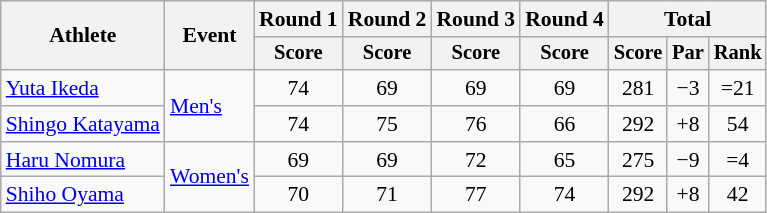<table class=wikitable style="font-size:90%;">
<tr>
<th rowspan=2>Athlete</th>
<th rowspan=2>Event</th>
<th>Round 1</th>
<th>Round 2</th>
<th>Round 3</th>
<th>Round 4</th>
<th colspan=3>Total</th>
</tr>
<tr style="font-size:95%">
<th>Score</th>
<th>Score</th>
<th>Score</th>
<th>Score</th>
<th>Score</th>
<th>Par</th>
<th>Rank</th>
</tr>
<tr align=center>
<td align=left><a href='#'>Yuta Ikeda</a></td>
<td align=left rowspan=2><a href='#'>Men's</a></td>
<td>74</td>
<td>69</td>
<td>69</td>
<td>69</td>
<td>281</td>
<td>−3</td>
<td>=21</td>
</tr>
<tr align=center>
<td align=left><a href='#'>Shingo Katayama</a></td>
<td>74</td>
<td>75</td>
<td>76</td>
<td>66</td>
<td>292</td>
<td>+8</td>
<td>54</td>
</tr>
<tr align=center>
<td align=left><a href='#'>Haru Nomura</a></td>
<td align=left rowspan=2><a href='#'>Women's</a></td>
<td>69</td>
<td>69</td>
<td>72</td>
<td>65</td>
<td>275</td>
<td>−9</td>
<td>=4</td>
</tr>
<tr align=center>
<td align=left><a href='#'>Shiho Oyama</a></td>
<td>70</td>
<td>71</td>
<td>77</td>
<td>74</td>
<td>292</td>
<td>+8</td>
<td>42</td>
</tr>
</table>
